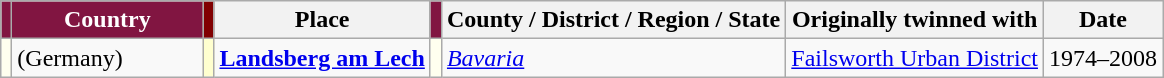<table class="wikitable" "text-align:left;font-size:100%;"|>
<tr>
<th style="background:#811541; color:#fff;" !></th>
<th style="height:17px; background:#811541; color:#fff; width:120px;">Country</th>
<th style="background:#810001; color:#fff;" !></th>
<th !style="background:#810001; color:#fff; width:100px;">Place</th>
<th style="background:#811541; color:#fff;" !></th>
<th !style="background:#811541; color:#fff; width:130px;">County / District / Region / State</th>
<th !style="background:#811541; color:#fff; width:130px;">Originally twinned with</th>
<th !style="background:#811541; color:#fff; width:40px;">Date</th>
</tr>
<tr>
<th style="background: #FFFFEF; color: #000000" !></th>
<td !style="background:#ffffef; color:#000;" !>(Germany)</td>
<th style="background: #FFFFCF; color: #000000" !></th>
<td !style="background:#ffffcf; color:#000;" !><strong><a href='#'>Landsberg am Lech</a></strong></td>
<th style="background: #FFFFEF; color: #000000" !></th>
<td !style="background:#ffffef; color:#000;" !><em><a href='#'>Bavaria</a></em></td>
<td !style="background:#ffffef; color:#000;" !><a href='#'>Failsworth Urban District</a></td>
<td !style="background:#ffffef; color:#000;" !>1974–2008</td>
</tr>
</table>
